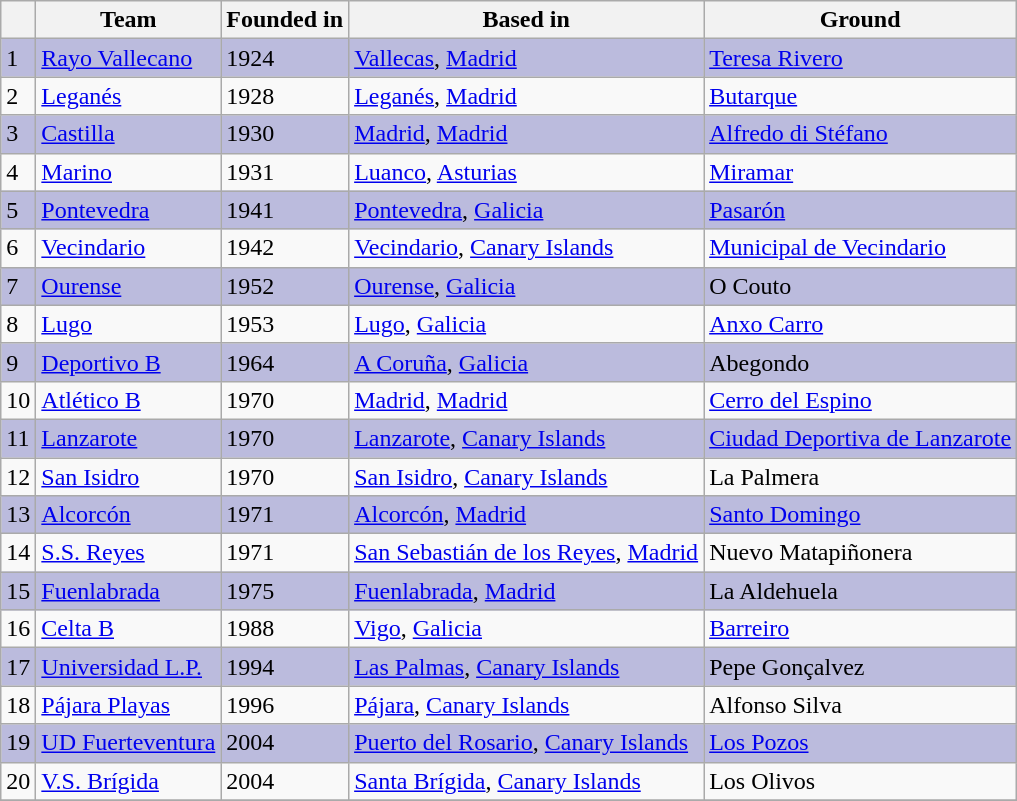<table class="wikitable">
<tr>
<th></th>
<th>Team</th>
<th>Founded in</th>
<th>Based in</th>
<th>Ground</th>
</tr>
<tr style="background:#BBBBDD;">
<td>1</td>
<td><a href='#'>Rayo Vallecano</a></td>
<td>1924</td>
<td><a href='#'>Vallecas</a>,  <a href='#'>Madrid</a></td>
<td><a href='#'>Teresa Rivero</a></td>
</tr>
<tr>
<td>2</td>
<td><a href='#'>Leganés</a></td>
<td>1928</td>
<td><a href='#'>Leganés</a>, <a href='#'>Madrid</a></td>
<td><a href='#'>Butarque</a></td>
</tr>
<tr style="background:#BBBBDD;">
<td>3</td>
<td><a href='#'>Castilla</a></td>
<td>1930</td>
<td><a href='#'>Madrid</a>, <a href='#'>Madrid</a></td>
<td><a href='#'>Alfredo di Stéfano</a></td>
</tr>
<tr>
<td>4</td>
<td><a href='#'>Marino</a></td>
<td>1931</td>
<td><a href='#'>Luanco</a>, <a href='#'>Asturias</a></td>
<td><a href='#'>Miramar</a></td>
</tr>
<tr style="background:#BBBBDD;">
<td>5</td>
<td><a href='#'>Pontevedra</a></td>
<td>1941</td>
<td><a href='#'>Pontevedra</a>, <a href='#'>Galicia</a></td>
<td><a href='#'>Pasarón</a></td>
</tr>
<tr>
<td>6</td>
<td><a href='#'>Vecindario</a></td>
<td>1942</td>
<td><a href='#'>Vecindario</a>, <a href='#'>Canary Islands</a></td>
<td><a href='#'>Municipal de Vecindario</a></td>
</tr>
<tr style="background:#BBBBDD;">
<td>7</td>
<td><a href='#'>Ourense</a></td>
<td>1952</td>
<td><a href='#'>Ourense</a>, <a href='#'>Galicia</a></td>
<td>O Couto</td>
</tr>
<tr>
<td>8</td>
<td><a href='#'>Lugo</a></td>
<td>1953</td>
<td><a href='#'>Lugo</a>, <a href='#'>Galicia</a></td>
<td><a href='#'>Anxo Carro</a></td>
</tr>
<tr style="background:#BBBBDD;">
<td>9</td>
<td><a href='#'>Deportivo B</a></td>
<td>1964</td>
<td><a href='#'>A Coruña</a>, <a href='#'>Galicia</a></td>
<td>Abegondo</td>
</tr>
<tr>
<td>10</td>
<td><a href='#'>Atlético B</a></td>
<td>1970</td>
<td><a href='#'>Madrid</a>, <a href='#'>Madrid</a></td>
<td><a href='#'>Cerro del Espino</a></td>
</tr>
<tr style="background:#BBBBDD;">
<td>11</td>
<td><a href='#'>Lanzarote</a></td>
<td>1970</td>
<td><a href='#'>Lanzarote</a>, <a href='#'>Canary Islands</a></td>
<td><a href='#'>Ciudad Deportiva de Lanzarote</a></td>
</tr>
<tr>
<td>12</td>
<td><a href='#'>San Isidro</a></td>
<td>1970</td>
<td><a href='#'>San Isidro</a>, <a href='#'>Canary Islands</a></td>
<td>La Palmera</td>
</tr>
<tr style="background:#BBBBDD;">
<td>13</td>
<td><a href='#'>Alcorcón</a></td>
<td>1971</td>
<td><a href='#'>Alcorcón</a>, <a href='#'>Madrid</a></td>
<td><a href='#'>Santo Domingo</a></td>
</tr>
<tr>
<td>14</td>
<td><a href='#'>S.S. Reyes</a></td>
<td>1971</td>
<td><a href='#'>San Sebastián de los Reyes</a>, <a href='#'>Madrid</a></td>
<td>Nuevo Matapiñonera</td>
</tr>
<tr style="background:#BBBBDD;">
<td>15</td>
<td><a href='#'>Fuenlabrada</a></td>
<td>1975</td>
<td><a href='#'>Fuenlabrada</a>, <a href='#'>Madrid</a></td>
<td>La Aldehuela</td>
</tr>
<tr>
<td>16</td>
<td><a href='#'>Celta B</a></td>
<td>1988</td>
<td><a href='#'>Vigo</a>, <a href='#'>Galicia</a></td>
<td><a href='#'>Barreiro</a></td>
</tr>
<tr style="background:#BBBBDD;">
<td>17</td>
<td><a href='#'>Universidad L.P.</a></td>
<td>1994</td>
<td><a href='#'>Las Palmas</a>, <a href='#'>Canary Islands</a></td>
<td>Pepe Gonçalvez</td>
</tr>
<tr>
<td>18</td>
<td><a href='#'>Pájara Playas</a></td>
<td>1996</td>
<td><a href='#'>Pájara</a>, <a href='#'>Canary Islands</a></td>
<td>Alfonso Silva</td>
</tr>
<tr style="background:#BBBBDD;">
<td>19</td>
<td><a href='#'>UD Fuerteventura</a></td>
<td>2004</td>
<td><a href='#'>Puerto del Rosario</a>, <a href='#'>Canary Islands</a></td>
<td><a href='#'>Los Pozos</a></td>
</tr>
<tr>
<td>20</td>
<td><a href='#'>V.S. Brígida</a></td>
<td>2004</td>
<td><a href='#'>Santa Brígida</a>, <a href='#'>Canary Islands</a></td>
<td>Los Olivos</td>
</tr>
<tr style="background:#BBBBDD;">
</tr>
</table>
